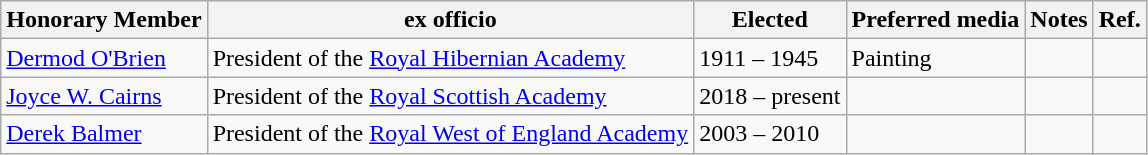<table class="wikitable">
<tr>
<th>Honorary Member</th>
<th>ex officio</th>
<th>Elected</th>
<th>Preferred media</th>
<th>Notes</th>
<th>Ref.</th>
</tr>
<tr>
<td><a href='#'>Dermod O'Brien</a></td>
<td>President of the <a href='#'>Royal Hibernian Academy</a></td>
<td>1911 – 1945</td>
<td>Painting</td>
<td></td>
<td></td>
</tr>
<tr>
<td><a href='#'>Joyce W. Cairns</a></td>
<td>President of the <a href='#'>Royal Scottish Academy</a></td>
<td>2018 – present</td>
<td></td>
<td></td>
<td></td>
</tr>
<tr>
<td><a href='#'>Derek Balmer</a></td>
<td>President of the <a href='#'>Royal West of England Academy</a></td>
<td>2003 – 2010</td>
<td></td>
<td></td>
<td></td>
</tr>
</table>
